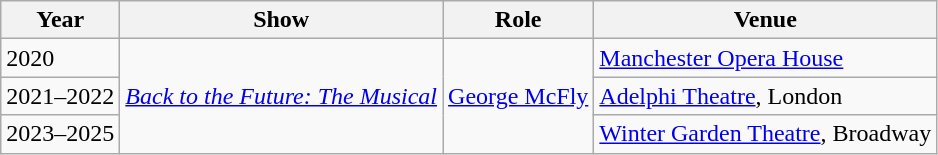<table class="wikitable">
<tr>
<th>Year</th>
<th>Show</th>
<th>Role</th>
<th>Venue</th>
</tr>
<tr>
<td>2020</td>
<td rowspan="3"><em><a href='#'>Back to the Future: The Musical</a></em></td>
<td rowspan="3"><a href='#'>George McFly</a></td>
<td><a href='#'>Manchester Opera House</a></td>
</tr>
<tr>
<td>2021–2022</td>
<td><a href='#'>Adelphi Theatre</a>, London</td>
</tr>
<tr>
<td>2023–2025</td>
<td><a href='#'>Winter Garden Theatre</a>, Broadway</td>
</tr>
</table>
